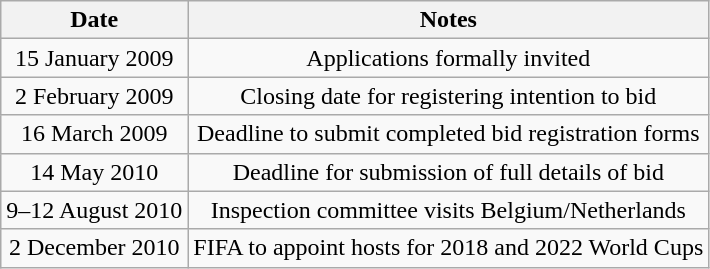<table class="wikitable" style="text-align: center;">
<tr>
<th>Date</th>
<th>Notes</th>
</tr>
<tr>
<td>15 January 2009</td>
<td>Applications formally invited</td>
</tr>
<tr>
<td>2 February 2009</td>
<td>Closing date for registering intention to bid</td>
</tr>
<tr>
<td>16 March 2009</td>
<td>Deadline to submit completed bid registration forms</td>
</tr>
<tr>
<td>14 May 2010</td>
<td>Deadline for submission of full details of bid</td>
</tr>
<tr>
<td>9–12 August 2010</td>
<td>Inspection committee visits Belgium/Netherlands</td>
</tr>
<tr>
<td>2 December 2010</td>
<td>FIFA to appoint hosts for 2018 and 2022 World Cups</td>
</tr>
</table>
